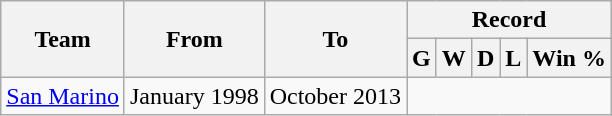<table class="wikitable" style="text-align: center">
<tr>
<th rowspan="2">Team</th>
<th rowspan="2">From</th>
<th rowspan="2">To</th>
<th colspan="5">Record</th>
</tr>
<tr>
<th>G</th>
<th>W</th>
<th>D</th>
<th>L</th>
<th>Win %</th>
</tr>
<tr>
<td align=left><a href='#'>San Marino</a></td>
<td align=left>January 1998</td>
<td align=left>October 2013<br></td>
</tr>
</table>
